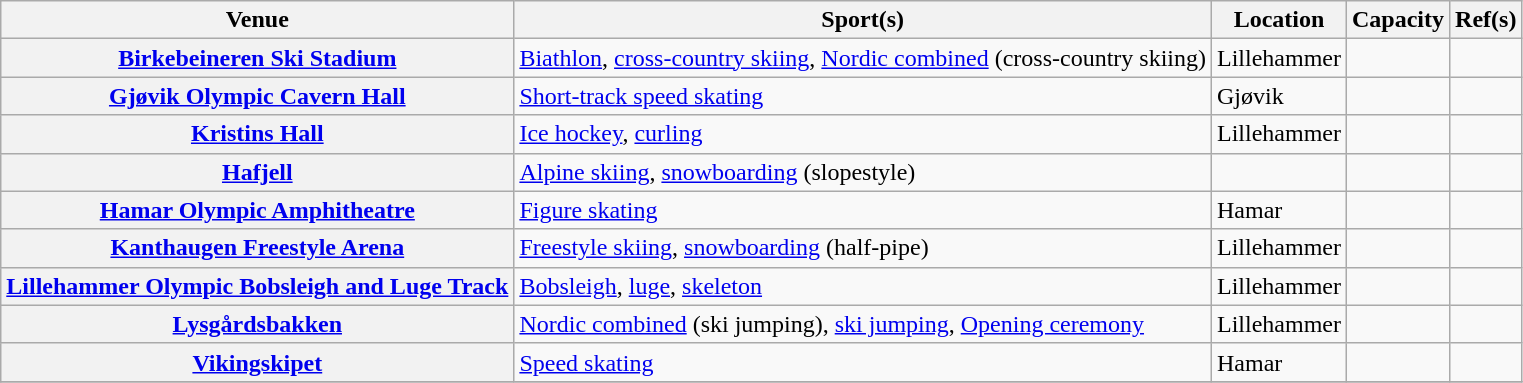<table class="wikitable plainrowheaders sortable">
<tr>
<th scope=col>Venue</th>
<th scope=col>Sport(s)</th>
<th scope=col>Location</th>
<th scope=col>Capacity</th>
<th class="unsortable">Ref(s)</th>
</tr>
<tr>
<th scope=row><a href='#'>Birkebeineren Ski Stadium</a></th>
<td><a href='#'>Biathlon</a>, <a href='#'>cross-country skiing</a>, <a href='#'>Nordic combined</a>  (cross-country skiing)</td>
<td>Lillehammer</td>
<td align=right></td>
<td align=center></td>
</tr>
<tr>
<th scope=row><a href='#'>Gjøvik Olympic Cavern Hall</a></th>
<td><a href='#'>Short-track speed skating</a></td>
<td>Gjøvik</td>
<td align=right></td>
<td align=center></td>
</tr>
<tr>
<th scope=row><a href='#'>Kristins Hall</a></th>
<td><a href='#'>Ice hockey</a>, <a href='#'>curling</a></td>
<td>Lillehammer</td>
<td align=right></td>
<td align=center></td>
</tr>
<tr>
<th scope=row><a href='#'>Hafjell</a></th>
<td><a href='#'>Alpine skiing</a>, <a href='#'>snowboarding</a> (slopestyle)</td>
<td></td>
<td align=right></td>
<td align=center></td>
</tr>
<tr>
<th scope=row><a href='#'>Hamar Olympic Amphitheatre</a></th>
<td><a href='#'>Figure skating</a></td>
<td>Hamar</td>
<td align=right></td>
<td align=center></td>
</tr>
<tr>
<th scope=row><a href='#'>Kanthaugen Freestyle Arena</a></th>
<td><a href='#'>Freestyle skiing</a>, <a href='#'>snowboarding</a> (half-pipe)</td>
<td>Lillehammer</td>
<td align=right></td>
<td align=center></td>
</tr>
<tr>
<th scope=row><a href='#'>Lillehammer Olympic Bobsleigh and Luge Track</a></th>
<td><a href='#'>Bobsleigh</a>, <a href='#'>luge</a>, <a href='#'>skeleton</a></td>
<td>Lillehammer</td>
<td align=right></td>
<td align=center></td>
</tr>
<tr>
<th scope=row><a href='#'>Lysgårdsbakken</a></th>
<td><a href='#'>Nordic combined</a>  (ski jumping), <a href='#'>ski jumping</a>, <a href='#'>Opening ceremony</a></td>
<td>Lillehammer</td>
<td align=right></td>
<td align=center></td>
</tr>
<tr>
<th scope=row><a href='#'>Vikingskipet</a></th>
<td><a href='#'>Speed skating</a></td>
<td>Hamar</td>
<td align=right></td>
<td align=center></td>
</tr>
<tr>
</tr>
</table>
